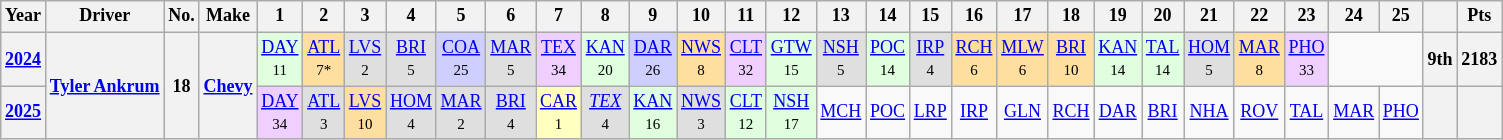<table class="wikitable" style="text-align:center; font-size:75%">
<tr>
<th>Year</th>
<th>Driver</th>
<th>No.</th>
<th>Make</th>
<th>1</th>
<th>2</th>
<th>3</th>
<th>4</th>
<th>5</th>
<th>6</th>
<th>7</th>
<th>8</th>
<th>9</th>
<th>10</th>
<th>11</th>
<th>12</th>
<th>13</th>
<th>14</th>
<th>15</th>
<th>16</th>
<th>17</th>
<th>18</th>
<th>19</th>
<th>20</th>
<th>21</th>
<th>22</th>
<th>23</th>
<th>24</th>
<th>25</th>
<th></th>
<th>Pts</th>
</tr>
<tr>
<th><a href='#'>2024</a></th>
<th rowspan="2"><a href='#'>Tyler Ankrum</a></th>
<th rowspan="2">18</th>
<th rowspan="2"><a href='#'>Chevy</a></th>
<td style="background:#DFFFDF;"><a href='#'>DAY</a><br><small>11</small></td>
<td style="background:#FFDF9F;"><a href='#'>ATL</a><br><small>7*</small></td>
<td style="background:#DFDFDF;"><a href='#'>LVS</a><br><small>2</small></td>
<td style="background:#DFDFDF;"><a href='#'>BRI</a><br><small>5</small></td>
<td style="background:#CFCFFF;"><a href='#'>COA</a><br><small>25</small></td>
<td style="background:#DFDFDF;"><a href='#'>MAR</a><br><small>5</small></td>
<td style="background:#EFCFFF;"><a href='#'>TEX</a><br><small>34</small></td>
<td style="background:#DFFFDF;"><a href='#'>KAN</a><br><small>20</small></td>
<td style="background:#CFCFFF;"><a href='#'>DAR</a><br><small>26</small></td>
<td style="background:#FFDF9F;"><a href='#'>NWS</a><br><small>8</small></td>
<td style="background:#EFCFFF;"><a href='#'>CLT</a><br><small>32</small></td>
<td style="background:#DFFFDF;"><a href='#'>GTW</a><br><small>15</small></td>
<td style="background:#DFDFDF;"><a href='#'>NSH</a><br><small>5</small></td>
<td style="background:#DFFFDF;"><a href='#'>POC</a><br><small>14</small></td>
<td style="background:#DFDFDF;"><a href='#'>IRP</a><br><small>4</small></td>
<td style="background:#FFDF9F;"><a href='#'>RCH</a><br><small>6</small></td>
<td style="background:#FFDF9F;"><a href='#'>MLW</a><br><small>6</small></td>
<td style="background:#FFDF9F;"><a href='#'>BRI</a><br><small>10</small></td>
<td style="background:#DFFFDF;"><a href='#'>KAN</a><br><small>14</small></td>
<td style="background:#DFFFDF;"><a href='#'>TAL</a><br><small>14</small></td>
<td style="background:#DFDFDF;"><a href='#'>HOM</a><br><small>5</small></td>
<td style="background:#FFDF9F;"><a href='#'>MAR</a><br><small>8</small></td>
<td style="background:#EFCFFF;"><a href='#'>PHO</a><br><small>33</small></td>
<td colspan=2></td>
<th>9th</th>
<th>2183</th>
</tr>
<tr>
<th><a href='#'>2025</a></th>
<td style="background:#EFCFFF;"><a href='#'>DAY</a><br><small>34</small></td>
<td style="background:#DFDFDF;"><a href='#'>ATL</a><br><small>3</small></td>
<td style="background:#FFDF9F;"><a href='#'>LVS</a><br><small>10</small></td>
<td style="background:#DFDFDF;"><a href='#'>HOM</a><br><small>4</small></td>
<td style="background:#DFDFDF;"><a href='#'>MAR</a><br><small>2</small></td>
<td style="background:#DFDFDF;"><a href='#'>BRI</a><br><small>4</small></td>
<td style="background:#FFFFBF;"><a href='#'>CAR</a><br><small>1</small></td>
<td style="background:#DFDFDF;"><a href='#'><em>TEX</em></a><br><small>4</small></td>
<td style="background:#DFFFDF;"><a href='#'>KAN</a><br><small>16</small></td>
<td style="background:#DFDFDF;"><a href='#'>NWS</a><br><small>3</small></td>
<td style="background:#DFFFDF;"><a href='#'>CLT</a><br><small>12</small></td>
<td style="background:#DFFFDF;"><a href='#'>NSH</a><br><small>17</small></td>
<td><a href='#'>MCH</a></td>
<td><a href='#'>POC</a></td>
<td><a href='#'>LRP</a></td>
<td><a href='#'>IRP</a></td>
<td><a href='#'>GLN</a></td>
<td><a href='#'>RCH</a></td>
<td><a href='#'>DAR</a></td>
<td><a href='#'>BRI</a></td>
<td><a href='#'>NHA</a></td>
<td><a href='#'>ROV</a></td>
<td><a href='#'>TAL</a></td>
<td><a href='#'>MAR</a></td>
<td><a href='#'>PHO</a></td>
<th></th>
<th></th>
</tr>
</table>
